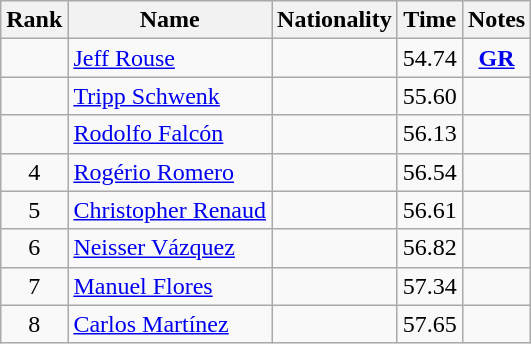<table class="wikitable sortable" style="text-align:center">
<tr>
<th>Rank</th>
<th>Name</th>
<th>Nationality</th>
<th>Time</th>
<th>Notes</th>
</tr>
<tr>
<td></td>
<td align=left><a href='#'>Jeff Rouse</a></td>
<td align=left></td>
<td>54.74</td>
<td><strong><a href='#'>GR</a></strong></td>
</tr>
<tr>
<td></td>
<td align=left><a href='#'>Tripp Schwenk</a></td>
<td align=left></td>
<td>55.60</td>
<td></td>
</tr>
<tr>
<td></td>
<td align=left><a href='#'>Rodolfo Falcón</a></td>
<td align=left></td>
<td>56.13</td>
<td></td>
</tr>
<tr>
<td>4</td>
<td align=left><a href='#'>Rogério Romero</a></td>
<td align=left></td>
<td>56.54</td>
<td></td>
</tr>
<tr>
<td>5</td>
<td align=left><a href='#'>Christopher Renaud</a></td>
<td align=left></td>
<td>56.61</td>
<td></td>
</tr>
<tr>
<td>6</td>
<td align=left><a href='#'>Neisser Vázquez</a></td>
<td align=left></td>
<td>56.82</td>
<td></td>
</tr>
<tr>
<td>7</td>
<td align=left><a href='#'>Manuel Flores</a></td>
<td align=left></td>
<td>57.34</td>
<td></td>
</tr>
<tr>
<td>8</td>
<td align=left><a href='#'>Carlos Martínez</a></td>
<td align=left></td>
<td>57.65</td>
<td></td>
</tr>
</table>
